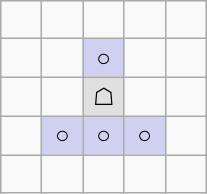<table border="1" class="wikitable">
<tr align=center>
<td width="20"> </td>
<td width="20"> </td>
<td width="20"> </td>
<td width="20"> </td>
<td width="20"> </td>
</tr>
<tr align=center>
<td> </td>
<td> </td>
<td style="background:#d0d0f0;">○</td>
<td> </td>
<td> </td>
</tr>
<tr align=center>
<td> </td>
<td> </td>
<td style="background:#e0e0e0;">☖</td>
<td> </td>
<td> </td>
</tr>
<tr align=center>
<td> </td>
<td style="background:#d0d0f0;">○</td>
<td style="background:#d0d0f0;">○</td>
<td style="background:#d0d0f0;">○</td>
<td> </td>
</tr>
<tr align=center>
<td> </td>
<td> </td>
<td> </td>
<td> </td>
<td> </td>
</tr>
</table>
